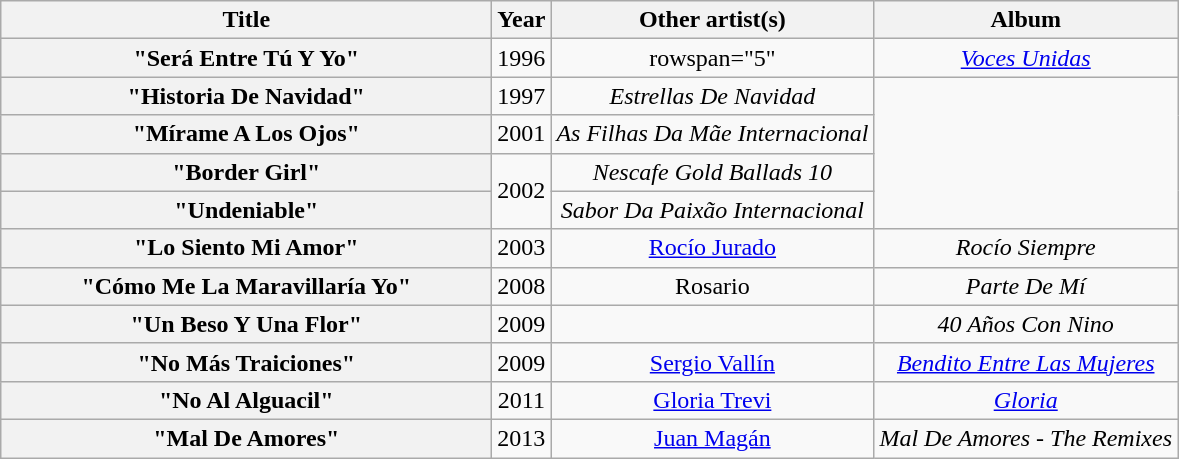<table class="wikitable plainrowheaders" style="text-align:center;">
<tr>
<th scope="col" style="width:20em;">Title</th>
<th scope="col">Year</th>
<th scope="col">Other artist(s)</th>
<th scope="col">Album</th>
</tr>
<tr>
<th scope="row">"Será Entre Tú Y Yo"</th>
<td>1996</td>
<td>rowspan="5" </td>
<td><em><a href='#'>Voces Unidas</a></em></td>
</tr>
<tr>
<th scope="row">"Historia De Navidad"</th>
<td>1997</td>
<td><em>Estrellas De Navidad</em></td>
</tr>
<tr>
<th scope="row">"Mírame A Los Ojos"</th>
<td>2001</td>
<td><em>As Filhas Da Mãe Internacional</em></td>
</tr>
<tr>
<th scope="row">"Border Girl"</th>
<td rowspan="2">2002</td>
<td><em>Nescafe Gold Ballads 10</em></td>
</tr>
<tr>
<th scope="row">"Undeniable"</th>
<td><em>Sabor Da Paixão Internacional</em></td>
</tr>
<tr>
<th scope="row">"Lo Siento Mi Amor"<br></th>
<td>2003</td>
<td><a href='#'>Rocío Jurado</a></td>
<td><em>Rocío Siempre</em></td>
</tr>
<tr>
<th scope="row">"Cómo Me La Maravillaría Yo"<br></th>
<td>2008</td>
<td>Rosario</td>
<td><em>Parte De Mí</em></td>
</tr>
<tr>
<th scope="row">"Un Beso Y Una Flor"</th>
<td>2009</td>
<td></td>
<td><em>40 Años Con Nino</em></td>
</tr>
<tr>
<th scope="row">"No Más Traiciones"</th>
<td>2009</td>
<td><a href='#'>Sergio Vallín</a></td>
<td><em><a href='#'>Bendito Entre Las Mujeres</a></em></td>
</tr>
<tr>
<th scope="row">"No Al Alguacil"</th>
<td>2011</td>
<td><a href='#'>Gloria Trevi</a></td>
<td><em><a href='#'>Gloria</a></em></td>
</tr>
<tr>
<th scope="row">"Mal De Amores"</th>
<td>2013</td>
<td><a href='#'>Juan Magán</a></td>
<td><em>Mal De Amores - The Remixes</em></td>
</tr>
</table>
